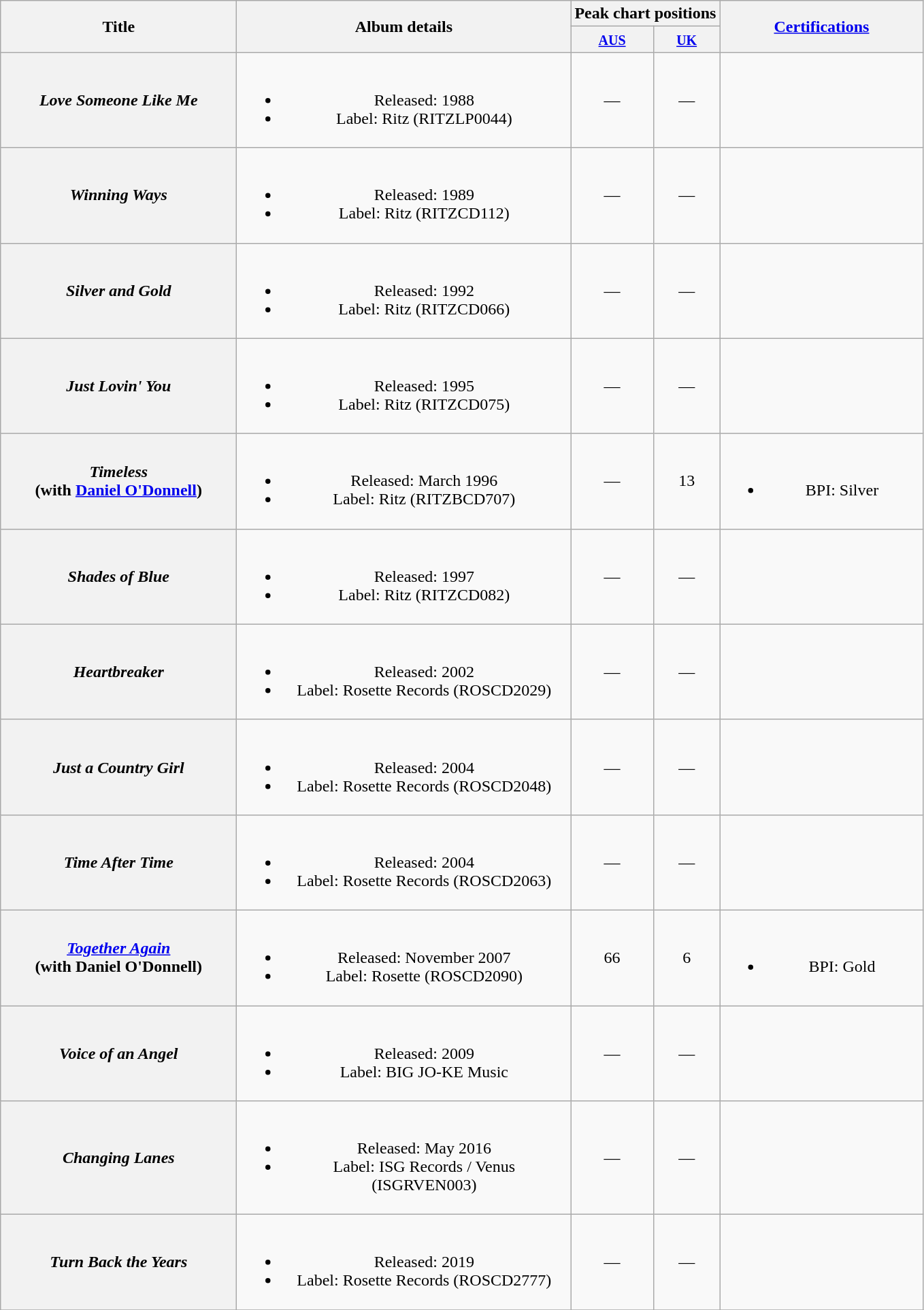<table class="wikitable plainrowheaders" style="text-align:center;">
<tr>
<th scope="col" rowspan="2" style="width:14em;">Title</th>
<th scope="col" rowspan="2" style="width:20em;">Album details</th>
<th scope="col" colspan="2">Peak chart positions</th>
<th scope="col" rowspan="2" style="width:12em;"><a href='#'>Certifications</a></th>
</tr>
<tr>
<th><small><a href='#'>AUS</a></small> <br></th>
<th><small><a href='#'>UK</a></small> <br></th>
</tr>
<tr>
<th scope="row"><em>Love Someone Like Me</em></th>
<td><br><ul><li>Released: 1988</li><li>Label: Ritz (RITZLP0044)</li></ul></td>
<td align=center>—</td>
<td align=center>—</td>
<td></td>
</tr>
<tr>
<th scope="row"><em>Winning Ways</em></th>
<td><br><ul><li>Released: 1989</li><li>Label: Ritz (RITZCD112)</li></ul></td>
<td align=center>—</td>
<td align=center>—</td>
<td></td>
</tr>
<tr>
<th scope="row"><em>Silver and Gold</em></th>
<td><br><ul><li>Released: 1992</li><li>Label: Ritz (RITZCD066)</li></ul></td>
<td align=center>—</td>
<td align=center>—</td>
<td></td>
</tr>
<tr>
<th scope="row"><em>Just Lovin' You</em></th>
<td><br><ul><li>Released: 1995</li><li>Label: Ritz (RITZCD075)</li></ul></td>
<td align=center>—</td>
<td align=center>—</td>
<td></td>
</tr>
<tr>
<th scope="row"><em>Timeless</em> <br> (with <a href='#'>Daniel O'Donnell</a>)</th>
<td><br><ul><li>Released: March 1996</li><li>Label: Ritz (RITZBCD707)</li></ul></td>
<td align=center>—</td>
<td align=center>13</td>
<td><br><ul><li>BPI: Silver</li></ul></td>
</tr>
<tr>
<th scope="row"><em>Shades of Blue</em></th>
<td><br><ul><li>Released: 1997</li><li>Label: Ritz (RITZCD082)</li></ul></td>
<td align=center>—</td>
<td align=center>—</td>
<td></td>
</tr>
<tr>
<th scope="row"><em>Heartbreaker</em></th>
<td><br><ul><li>Released: 2002</li><li>Label: Rosette Records	(ROSCD2029)</li></ul></td>
<td align=center>—</td>
<td align=center>—</td>
<td></td>
</tr>
<tr>
<th scope="row"><em>Just a Country Girl</em></th>
<td><br><ul><li>Released: 2004</li><li>Label: Rosette Records	(ROSCD2048)</li></ul></td>
<td align=center>—</td>
<td align=center>—</td>
<td></td>
</tr>
<tr>
<th scope="row"><em>Time After Time</em></th>
<td><br><ul><li>Released: 2004</li><li>Label: Rosette Records	(ROSCD2063)</li></ul></td>
<td align=center>—</td>
<td align=center>—</td>
<td></td>
</tr>
<tr>
<th scope="row"><em><a href='#'>Together Again</a></em> <br> (with Daniel O'Donnell)</th>
<td><br><ul><li>Released: November 2007</li><li>Label: Rosette (ROSCD2090)</li></ul></td>
<td align=center>66</td>
<td align=center>6</td>
<td><br><ul><li>BPI: Gold</li></ul></td>
</tr>
<tr>
<th scope="row"><em>Voice of an Angel</em></th>
<td><br><ul><li>Released: 2009</li><li>Label: BIG JO-KE Music</li></ul></td>
<td align=center>—</td>
<td align=center>—</td>
<td></td>
</tr>
<tr>
<th scope="row"><em> Changing Lanes</em></th>
<td><br><ul><li>Released: May 2016</li><li>Label: ISG Records / Venus (ISGRVEN003)</li></ul></td>
<td align=center>—</td>
<td align=center>—</td>
<td></td>
</tr>
<tr>
<th scope="row"><em>Turn Back the Years</em></th>
<td><br><ul><li>Released: 2019</li><li>Label: Rosette Records (ROSCD2777)</li></ul></td>
<td align=center>—</td>
<td align=center>—</td>
<td></td>
</tr>
<tr>
</tr>
</table>
